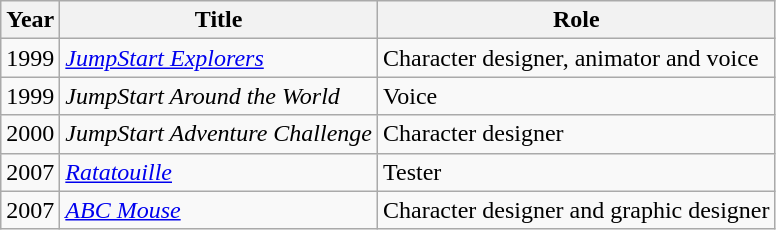<table class="wikitable sortable">
<tr>
<th>Year</th>
<th>Title</th>
<th>Role</th>
</tr>
<tr>
<td>1999</td>
<td><em><a href='#'>JumpStart Explorers</a></em></td>
<td>Character designer, animator and voice</td>
</tr>
<tr>
<td>1999</td>
<td><em>JumpStart Around the World</em></td>
<td>Voice</td>
</tr>
<tr>
<td>2000</td>
<td><em>JumpStart Adventure Challenge</em></td>
<td>Character designer</td>
</tr>
<tr>
<td>2007</td>
<td><em><a href='#'>Ratatouille</a></em></td>
<td>Tester</td>
</tr>
<tr>
<td>2007</td>
<td><em><a href='#'>ABC Mouse</a></em></td>
<td>Character designer and graphic designer</td>
</tr>
</table>
